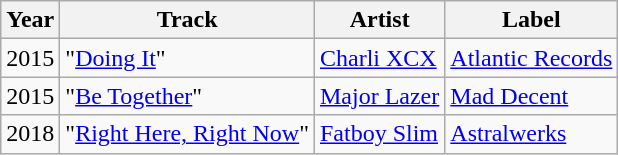<table class="wikitable">
<tr>
<th>Year</th>
<th>Track</th>
<th>Artist</th>
<th>Label</th>
</tr>
<tr>
<td>2015</td>
<td>"<a href='#'>Doing It</a>"</td>
<td><a href='#'>Charli XCX</a></td>
<td><a href='#'>Atlantic Records</a></td>
</tr>
<tr>
<td>2015</td>
<td>"<a href='#'>Be Together</a>"</td>
<td><a href='#'>Major Lazer</a></td>
<td><a href='#'>Mad Decent</a></td>
</tr>
<tr>
<td>2018</td>
<td>"<a href='#'>Right Here, Right Now</a>"</td>
<td><a href='#'>Fatboy Slim</a></td>
<td><a href='#'>Astralwerks</a></td>
</tr>
</table>
